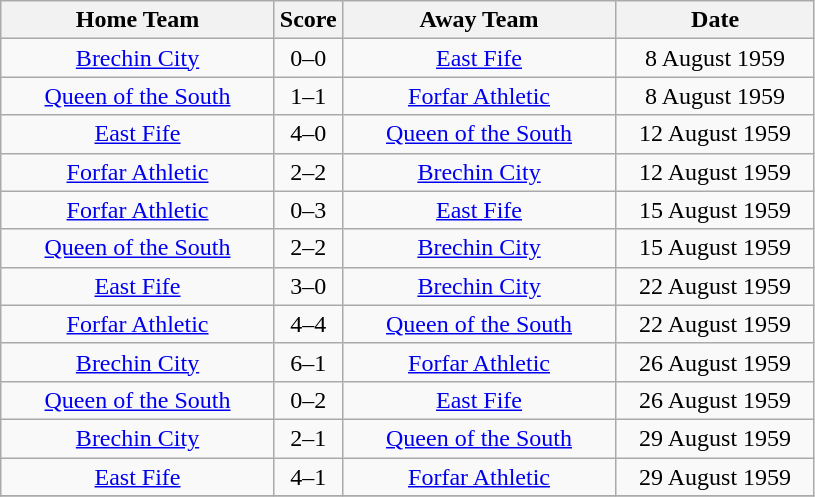<table class="wikitable" style="text-align:center;">
<tr>
<th width=175>Home Team</th>
<th width=20>Score</th>
<th width=175>Away Team</th>
<th width= 125>Date</th>
</tr>
<tr>
<td><a href='#'>Brechin City</a></td>
<td>0–0</td>
<td><a href='#'>East Fife</a></td>
<td>8 August 1959</td>
</tr>
<tr>
<td><a href='#'>Queen of the South</a></td>
<td>1–1</td>
<td><a href='#'>Forfar Athletic</a></td>
<td>8 August 1959</td>
</tr>
<tr>
<td><a href='#'>East Fife</a></td>
<td>4–0</td>
<td><a href='#'>Queen of the South</a></td>
<td>12 August 1959</td>
</tr>
<tr>
<td><a href='#'>Forfar Athletic</a></td>
<td>2–2</td>
<td><a href='#'>Brechin City</a></td>
<td>12 August 1959</td>
</tr>
<tr>
<td><a href='#'>Forfar Athletic</a></td>
<td>0–3</td>
<td><a href='#'>East Fife</a></td>
<td>15 August 1959</td>
</tr>
<tr>
<td><a href='#'>Queen of the South</a></td>
<td>2–2</td>
<td><a href='#'>Brechin City</a></td>
<td>15 August 1959</td>
</tr>
<tr>
<td><a href='#'>East Fife</a></td>
<td>3–0</td>
<td><a href='#'>Brechin City</a></td>
<td>22 August 1959</td>
</tr>
<tr>
<td><a href='#'>Forfar Athletic</a></td>
<td>4–4</td>
<td><a href='#'>Queen of the South</a></td>
<td>22 August 1959</td>
</tr>
<tr>
<td><a href='#'>Brechin City</a></td>
<td>6–1</td>
<td><a href='#'>Forfar Athletic</a></td>
<td>26 August 1959</td>
</tr>
<tr>
<td><a href='#'>Queen of the South</a></td>
<td>0–2</td>
<td><a href='#'>East Fife</a></td>
<td>26 August 1959</td>
</tr>
<tr>
<td><a href='#'>Brechin City</a></td>
<td>2–1</td>
<td><a href='#'>Queen of the South</a></td>
<td>29 August 1959</td>
</tr>
<tr>
<td><a href='#'>East Fife</a></td>
<td>4–1</td>
<td><a href='#'>Forfar Athletic</a></td>
<td>29 August 1959</td>
</tr>
<tr>
</tr>
</table>
